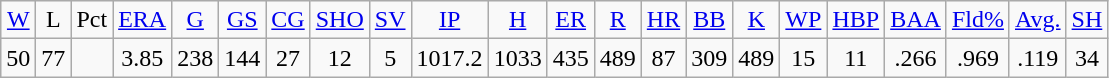<table class=wikitable style="text-align:center">
<tr>
<td><a href='#'>W</a></td>
<td>L</td>
<td>Pct</td>
<td><a href='#'>ERA</a></td>
<td><a href='#'>G</a></td>
<td><a href='#'>GS</a></td>
<td><a href='#'>CG</a></td>
<td><a href='#'>SHO</a></td>
<td><a href='#'>SV</a></td>
<td><a href='#'>IP</a></td>
<td><a href='#'>H</a></td>
<td><a href='#'>ER</a></td>
<td><a href='#'>R</a></td>
<td><a href='#'>HR</a></td>
<td><a href='#'>BB</a></td>
<td><a href='#'>K</a></td>
<td><a href='#'>WP</a></td>
<td><a href='#'>HBP</a></td>
<td><a href='#'>BAA</a></td>
<td><a href='#'>Fld%</a></td>
<td><a href='#'>Avg.</a></td>
<td><a href='#'>SH</a></td>
</tr>
<tr>
<td>50</td>
<td>77</td>
<td></td>
<td>3.85</td>
<td>238</td>
<td>144</td>
<td>27</td>
<td>12</td>
<td>5</td>
<td>1017.2</td>
<td>1033</td>
<td>435</td>
<td>489</td>
<td>87</td>
<td>309</td>
<td>489</td>
<td>15</td>
<td>11</td>
<td>.266</td>
<td>.969</td>
<td>.119</td>
<td>34</td>
</tr>
</table>
